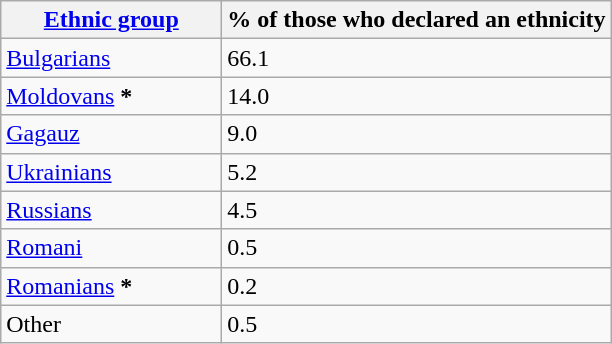<table class="wikitable sortable">
<tr>
<th style="width:140px;"><a href='#'>Ethnic group</a></th>
<th>% of those who declared an ethnicity</th>
</tr>
<tr>
<td><a href='#'>Bulgarians</a></td>
<td>66.1</td>
</tr>
<tr>
<td><a href='#'>Moldovans</a> <strong>*</strong></td>
<td>14.0</td>
</tr>
<tr>
<td><a href='#'>Gagauz</a></td>
<td>9.0</td>
</tr>
<tr>
<td><a href='#'>Ukrainians</a></td>
<td>5.2</td>
</tr>
<tr>
<td><a href='#'>Russians</a></td>
<td>4.5</td>
</tr>
<tr>
<td><a href='#'>Romani</a></td>
<td>0.5</td>
</tr>
<tr>
<td><a href='#'>Romanians</a> <strong>*</strong></td>
<td>0.2</td>
</tr>
<tr>
<td>Other</td>
<td>0.5</td>
</tr>
</table>
